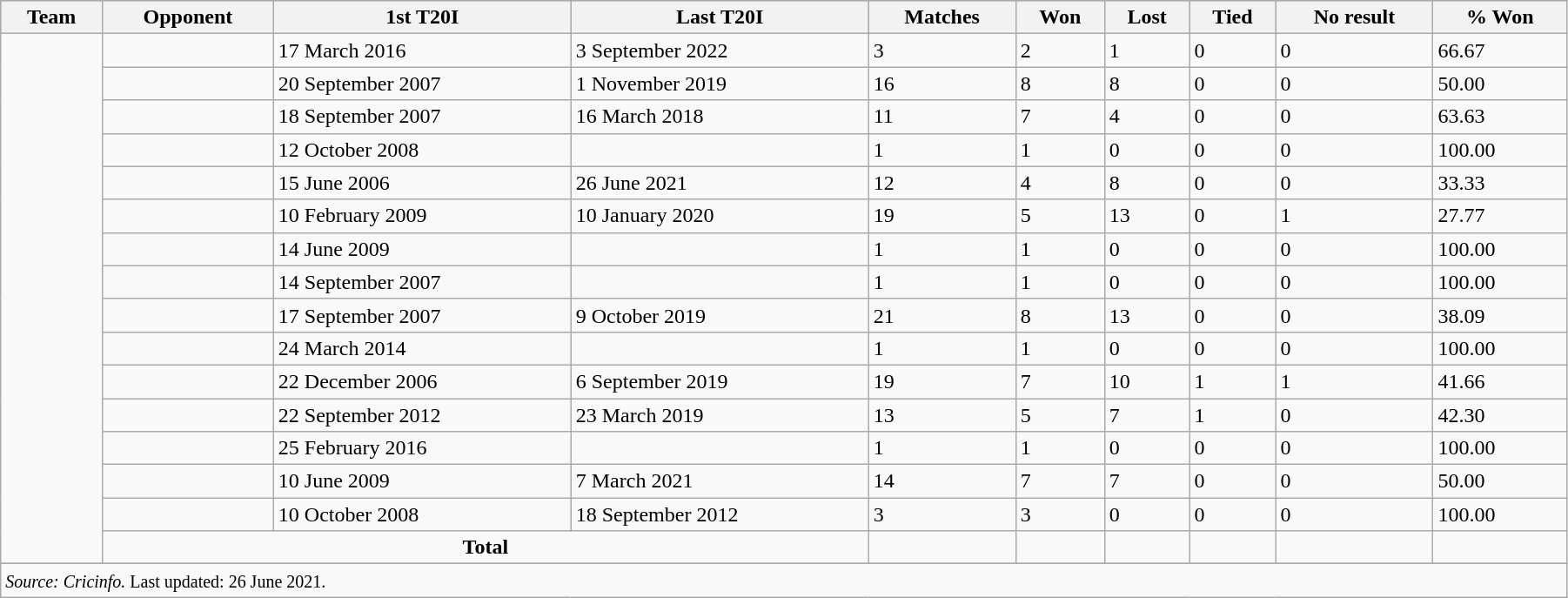<table class="wikitable" width=95%>
<tr bgcolor=#bdb76b>
<th>Team</th>
<th>Opponent</th>
<th>1st T20I</th>
<th>Last T20I</th>
<th>Matches</th>
<th>Won</th>
<th>Lost</th>
<th>Tied</th>
<th>No result</th>
<th>% Won</th>
</tr>
<tr>
<td style="text-align:left;" rowspan="16"></td>
<td></td>
<td>17 March 2016</td>
<td>3 September 2022</td>
<td>3</td>
<td>2</td>
<td>1</td>
<td>0</td>
<td>0</td>
<td>66.67</td>
</tr>
<tr>
<td align="left"></td>
<td>20 September 2007</td>
<td>1 November 2019</td>
<td>16</td>
<td>8</td>
<td>8</td>
<td>0</td>
<td>0</td>
<td>50.00</td>
</tr>
<tr>
<td align="left"></td>
<td>18 September 2007</td>
<td>16 March 2018</td>
<td>11</td>
<td>7</td>
<td>4</td>
<td>0</td>
<td>0</td>
<td>63.63</td>
</tr>
<tr>
<td align="left"></td>
<td>12 October 2008</td>
<td></td>
<td>1</td>
<td>1</td>
<td>0</td>
<td>0</td>
<td>0</td>
<td>100.00</td>
</tr>
<tr>
<td align="left"></td>
<td>15 June 2006</td>
<td>26 June 2021</td>
<td>12</td>
<td>4</td>
<td>8</td>
<td>0</td>
<td>0</td>
<td>33.33</td>
</tr>
<tr>
<td align="left"></td>
<td>10 February 2009</td>
<td>10 January 2020</td>
<td>19</td>
<td>5</td>
<td>13</td>
<td>0</td>
<td>1</td>
<td>27.77</td>
</tr>
<tr>
<td align="left"></td>
<td>14 June 2009</td>
<td></td>
<td>1</td>
<td>1</td>
<td>0</td>
<td>0</td>
<td>0</td>
<td>100.00</td>
</tr>
<tr>
<td align="left"></td>
<td>14 September 2007</td>
<td></td>
<td>1</td>
<td>1</td>
<td>0</td>
<td>0</td>
<td>0</td>
<td>100.00</td>
</tr>
<tr>
<td align="left"></td>
<td>17 September 2007</td>
<td>9 October 2019</td>
<td>21</td>
<td>8</td>
<td>13</td>
<td>0</td>
<td>0</td>
<td>38.09</td>
</tr>
<tr>
<td align="left"></td>
<td>24 March 2014</td>
<td></td>
<td>1</td>
<td>1</td>
<td>0</td>
<td>0</td>
<td>0</td>
<td>100.00</td>
</tr>
<tr>
<td align="left"></td>
<td>22 December 2006</td>
<td>6 September 2019</td>
<td>19</td>
<td>7</td>
<td>10</td>
<td>1</td>
<td>1</td>
<td>41.66</td>
</tr>
<tr>
<td align="left"></td>
<td>22 September 2012</td>
<td>23 March 2019</td>
<td>13</td>
<td>5</td>
<td>7</td>
<td>1</td>
<td>0</td>
<td>42.30</td>
</tr>
<tr>
<td align="left"></td>
<td>25 February 2016</td>
<td></td>
<td>1</td>
<td>1</td>
<td>0</td>
<td>0</td>
<td>0</td>
<td>100.00</td>
</tr>
<tr>
<td align="left"></td>
<td>10 June 2009</td>
<td>7 March 2021</td>
<td>14</td>
<td>7</td>
<td>7</td>
<td>0</td>
<td>0</td>
<td>50.00</td>
</tr>
<tr>
<td align="left"></td>
<td>10 October 2008</td>
<td>18 September 2012</td>
<td>3</td>
<td>3</td>
<td>0</td>
<td>0</td>
<td>0</td>
<td>100.00</td>
</tr>
<tr class="unsortable">
<td colspan=3 align="center"><strong>Total</strong></td>
<td><strong> </strong></td>
<td><strong></strong></td>
<td><strong></strong></td>
<td><strong></strong></td>
<td><strong></strong></td>
<td><strong></strong></td>
</tr>
<tr class="unsortable">
</tr>
<tr>
<td colspan=10><small><em>Source: Cricinfo.</em> Last updated: 26 June 2021.</small></td>
</tr>
</table>
